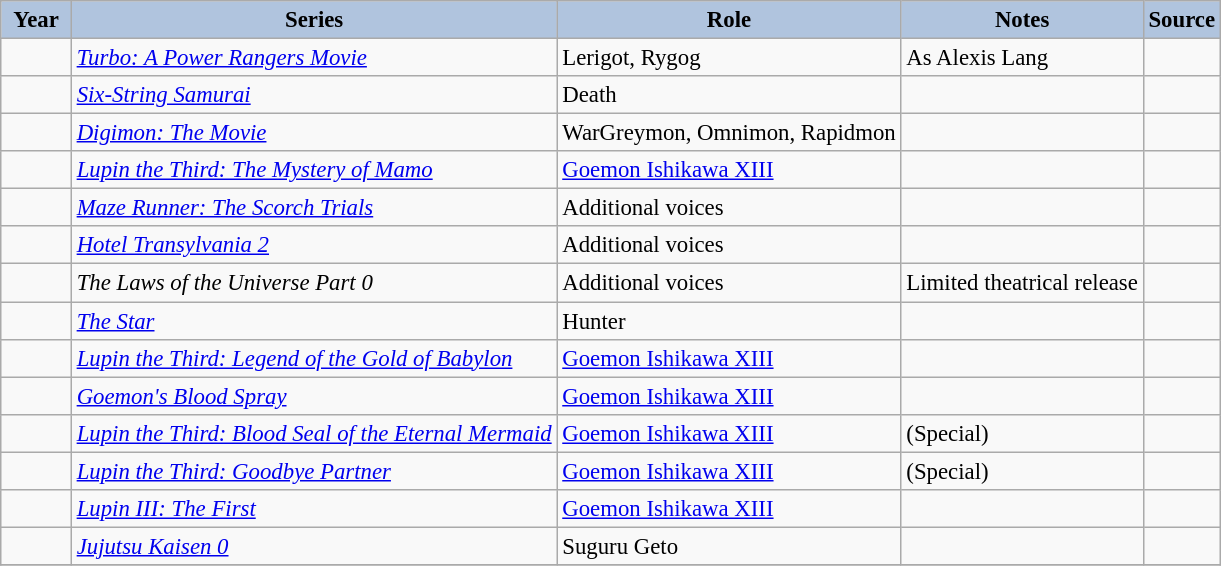<table class="wikitable sortable plainrowheaders" style="width=95%;  font-size: 95%;">
<tr>
<th style="background:#b0c4de; width:40px;">Year </th>
<th style="background:#b0c4de;">Series</th>
<th style="background:#b0c4de;">Role</th>
<th style="background:#b0c4de;" class="unsortable">Notes</th>
<th style="background:#b0c4de;" class="unsortable">Source</th>
</tr>
<tr>
<td></td>
<td><em><a href='#'>Turbo: A Power Rangers Movie</a></em></td>
<td>Lerigot, Rygog</td>
<td>As Alexis Lang</td>
<td> </td>
</tr>
<tr>
<td></td>
<td><em><a href='#'>Six-String Samurai</a></em></td>
<td>Death</td>
<td> </td>
<td> </td>
</tr>
<tr>
<td></td>
<td><em><a href='#'>Digimon: The Movie</a></em></td>
<td>WarGreymon, Omnimon, Rapidmon</td>
<td> </td>
<td> </td>
</tr>
<tr>
<td></td>
<td><em><a href='#'>Lupin the Third: The Mystery of Mamo</a></em></td>
<td><a href='#'>Goemon Ishikawa XIII</a></td>
<td></td>
<td></td>
</tr>
<tr>
<td></td>
<td><em><a href='#'>Maze Runner: The Scorch Trials</a></em></td>
<td>Additional voices</td>
<td> </td>
<td> </td>
</tr>
<tr>
<td></td>
<td><em><a href='#'>Hotel Transylvania 2</a></em></td>
<td>Additional voices</td>
<td> </td>
<td></td>
</tr>
<tr>
<td></td>
<td><em>The Laws of the Universe Part 0</em></td>
<td>Additional voices</td>
<td>Limited theatrical release</td>
<td></td>
</tr>
<tr>
<td></td>
<td><em><a href='#'>The Star</a></em></td>
<td>Hunter</td>
<td> </td>
<td> </td>
</tr>
<tr>
<td></td>
<td><em><a href='#'>Lupin the Third: Legend of the Gold of Babylon</a></em></td>
<td><a href='#'>Goemon Ishikawa XIII</a></td>
<td></td>
<td></td>
</tr>
<tr>
<td></td>
<td><em><a href='#'>Goemon's Blood Spray</a></em></td>
<td><a href='#'>Goemon Ishikawa XIII</a></td>
<td></td>
<td></td>
</tr>
<tr>
<td></td>
<td><em><a href='#'>Lupin the Third: Blood Seal of the Eternal Mermaid</a></em></td>
<td><a href='#'>Goemon Ishikawa XIII</a></td>
<td>(Special)</td>
<td></td>
</tr>
<tr>
<td></td>
<td><em><a href='#'>Lupin the Third: Goodbye Partner</a></em></td>
<td><a href='#'>Goemon Ishikawa XIII</a></td>
<td>(Special)</td>
<td></td>
</tr>
<tr>
<td></td>
<td><em><a href='#'>Lupin III: The First</a></em></td>
<td><a href='#'>Goemon Ishikawa XIII</a></td>
<td></td>
<td></td>
</tr>
<tr>
<td></td>
<td><em><a href='#'>Jujutsu Kaisen 0</a></em></td>
<td>Suguru Geto</td>
<td></td>
<td></td>
</tr>
<tr>
</tr>
</table>
